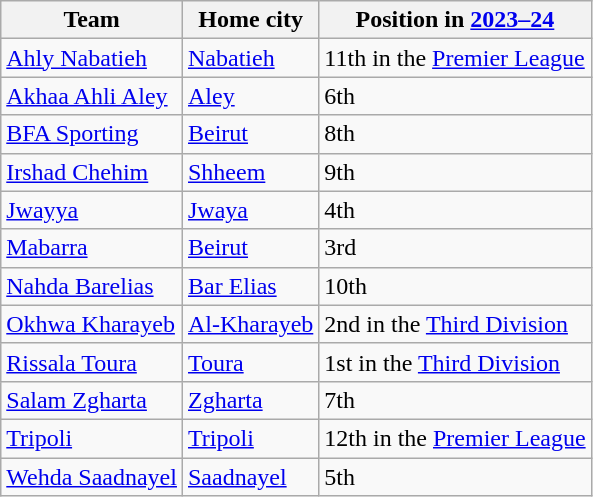<table class="wikitable sortable">
<tr>
<th>Team</th>
<th>Home city</th>
<th>Position in <a href='#'>2023–24</a></th>
</tr>
<tr>
<td><a href='#'>Ahly Nabatieh</a></td>
<td><a href='#'>Nabatieh</a></td>
<td>11th in the <a href='#'>Premier League</a></td>
</tr>
<tr>
<td><a href='#'>Akhaa Ahli Aley</a></td>
<td><a href='#'>Aley</a></td>
<td>6th</td>
</tr>
<tr>
<td><a href='#'>BFA Sporting</a></td>
<td><a href='#'>Beirut</a></td>
<td>8th</td>
</tr>
<tr>
<td><a href='#'>Irshad Chehim</a></td>
<td><a href='#'>Shheem</a></td>
<td>9th</td>
</tr>
<tr>
<td><a href='#'>Jwayya</a></td>
<td><a href='#'>Jwaya</a></td>
<td>4th</td>
</tr>
<tr>
<td><a href='#'>Mabarra</a></td>
<td><a href='#'>Beirut</a></td>
<td>3rd</td>
</tr>
<tr>
<td><a href='#'>Nahda Barelias</a></td>
<td><a href='#'>Bar Elias</a></td>
<td>10th</td>
</tr>
<tr>
<td><a href='#'>Okhwa Kharayeb</a></td>
<td><a href='#'>Al-Kharayeb</a></td>
<td>2nd in the <a href='#'>Third Division</a></td>
</tr>
<tr>
<td><a href='#'>Rissala Toura</a></td>
<td><a href='#'>Toura</a></td>
<td>1st in the <a href='#'>Third Division</a></td>
</tr>
<tr>
<td><a href='#'>Salam Zgharta</a></td>
<td><a href='#'>Zgharta</a></td>
<td>7th</td>
</tr>
<tr>
<td><a href='#'>Tripoli</a></td>
<td><a href='#'>Tripoli</a></td>
<td>12th in the <a href='#'>Premier League</a></td>
</tr>
<tr>
<td><a href='#'>Wehda Saadnayel</a></td>
<td><a href='#'>Saadnayel</a></td>
<td>5th</td>
</tr>
</table>
